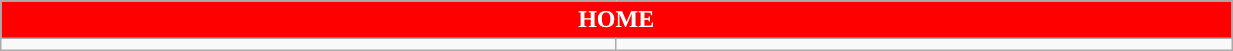<table class="wikitable collapsible collapsed" style="width:65%">
<tr>
<th colspan=16 ! style="color:#FFFFFF; background:#FF0000">HOME</th>
</tr>
<tr>
<td></td>
<td></td>
</tr>
</table>
